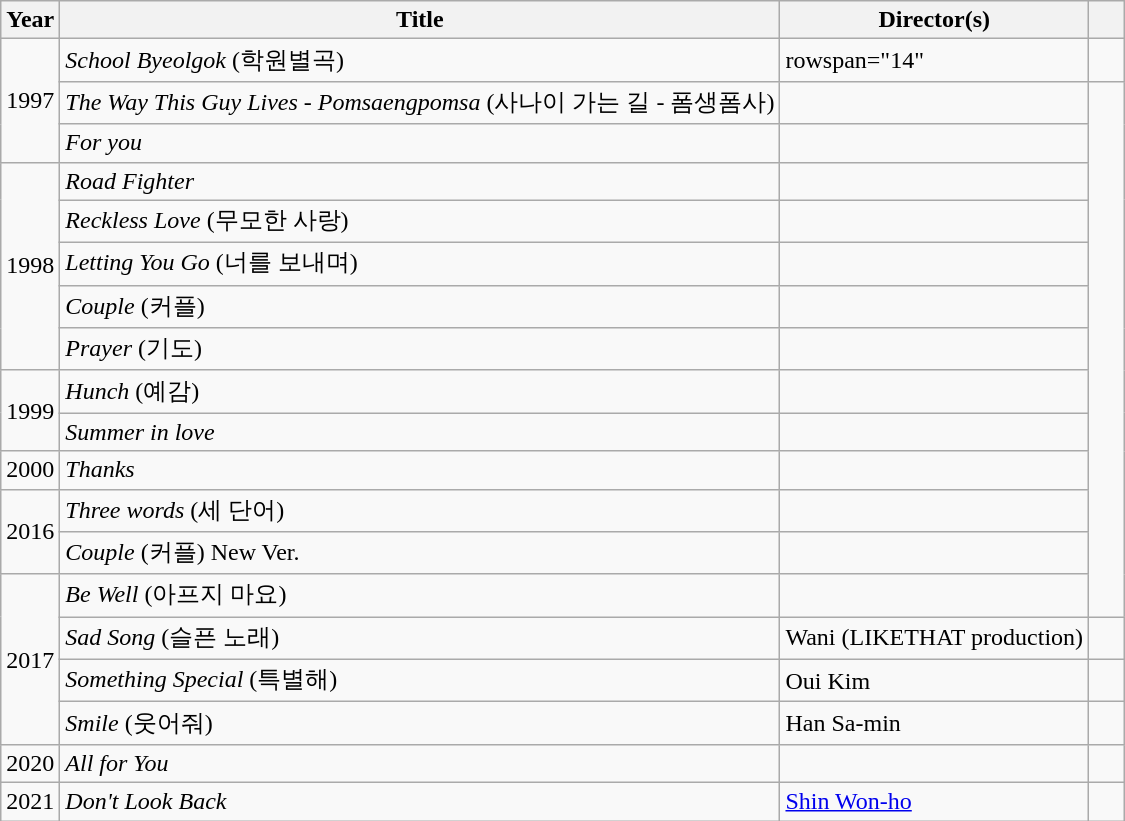<table class="wikitable">
<tr>
<th scope="col">Year</th>
<th scope="col">Title</th>
<th scope="col">Director(s)</th>
<th scope="col" style="width:1em;"></th>
</tr>
<tr>
<td rowspan="3" align="center">1997</td>
<td><em>School Byeolgok</em> (학원별곡)</td>
<td>rowspan="14" </td>
<td></td>
</tr>
<tr>
<td><em>The Way This Guy Lives - Pomsaengpomsa</em> (사나이 가는 길 - 폼생폼사)</td>
<td></td>
</tr>
<tr>
<td><em>For you</em></td>
<td></td>
</tr>
<tr>
<td rowspan="5" align="center">1998</td>
<td><em>Road Fighter</em></td>
<td></td>
</tr>
<tr>
<td><em>Reckless Love</em> (무모한 사랑)</td>
<td></td>
</tr>
<tr>
<td><em>Letting You Go</em> (너를 보내며)</td>
<td></td>
</tr>
<tr>
<td><em>Couple</em> (커플)</td>
<td></td>
</tr>
<tr>
<td><em>Prayer</em> (기도)</td>
<td></td>
</tr>
<tr>
<td rowspan="2" align="center">1999</td>
<td><em>Hunch</em> (예감)</td>
<td></td>
</tr>
<tr>
<td><em>Summer in love</em></td>
<td></td>
</tr>
<tr>
<td align="center">2000</td>
<td><em>Thanks</em></td>
<td></td>
</tr>
<tr>
<td rowspan="2" align="center">2016</td>
<td><em>Three words</em> (세 단어)</td>
<td></td>
</tr>
<tr>
<td><em>Couple</em> (커플) New Ver.</td>
<td></td>
</tr>
<tr>
<td rowspan="4" align="center">2017</td>
<td><em>Be Well</em> (아프지 마요)</td>
<td></td>
</tr>
<tr>
<td><em>Sad Song</em> (슬픈 노래)</td>
<td>Wani (LIKETHAT production)</td>
<td></td>
</tr>
<tr>
<td><em>Something Special</em> (특별해)</td>
<td>Oui Kim</td>
<td></td>
</tr>
<tr>
<td><em>Smile</em> (웃어줘)</td>
<td>Han Sa-min</td>
<td></td>
</tr>
<tr>
<td align="center">2020</td>
<td><em>All for You</em></td>
<td></td>
<td></td>
</tr>
<tr>
<td align="center">2021</td>
<td><em>Don't Look Back</em></td>
<td><a href='#'>Shin Won-ho</a></td>
<td></td>
</tr>
</table>
